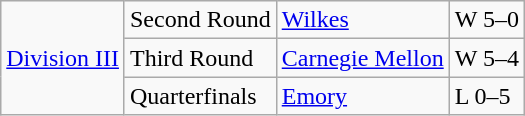<table class="wikitable">
<tr>
<td rowspan="5"><a href='#'>Division III</a></td>
<td>Second Round</td>
<td><a href='#'>Wilkes</a></td>
<td>W 5–0</td>
</tr>
<tr>
<td>Third Round</td>
<td><a href='#'>Carnegie Mellon</a></td>
<td>W 5–4</td>
</tr>
<tr>
<td>Quarterfinals</td>
<td><a href='#'>Emory</a></td>
<td>L 0–5</td>
</tr>
</table>
